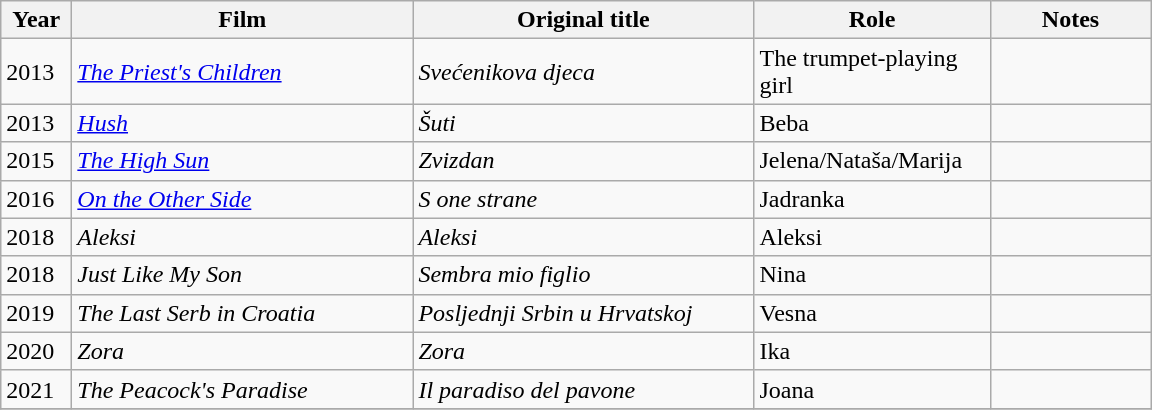<table class="wikitable sortable">
<tr>
<th style="width:40px;">Year</th>
<th style="width:220px;">Film</th>
<th style="width:220px;">Original title</th>
<th style="width:150px;">Role</th>
<th style="width:100px;">Notes</th>
</tr>
<tr>
<td>2013</td>
<td><em><a href='#'>The Priest's Children</a></em></td>
<td><em>Svećenikova djeca</em></td>
<td>The trumpet-playing girl</td>
<td></td>
</tr>
<tr>
<td>2013</td>
<td><em><a href='#'>Hush</a></em></td>
<td><em>Šuti</em></td>
<td>Beba</td>
<td></td>
</tr>
<tr>
<td>2015</td>
<td><em><a href='#'>The High Sun</a></em></td>
<td><em>Zvizdan</em></td>
<td>Jelena/Nataša/Marija</td>
<td></td>
</tr>
<tr>
<td>2016</td>
<td><em><a href='#'>On the Other Side</a></em></td>
<td><em>S one strane</em></td>
<td>Jadranka</td>
<td></td>
</tr>
<tr>
<td>2018</td>
<td><em>Aleksi</em></td>
<td><em>Aleksi</em></td>
<td>Aleksi</td>
<td></td>
</tr>
<tr>
<td>2018</td>
<td><em>Just Like My Son</em></td>
<td><em>Sembra mio figlio</em></td>
<td>Nina</td>
<td></td>
</tr>
<tr>
<td>2019</td>
<td><em>The Last Serb in Croatia</em></td>
<td><em>Posljednji Srbin u Hrvatskoj</em></td>
<td>Vesna</td>
<td></td>
</tr>
<tr>
<td>2020</td>
<td><em>Zora</em></td>
<td><em>Zora</em></td>
<td>Ika</td>
<td></td>
</tr>
<tr>
<td>2021</td>
<td><em>The Peacock's Paradise</em></td>
<td><em>Il paradiso del pavone</em></td>
<td>Joana</td>
<td></td>
</tr>
<tr>
</tr>
</table>
